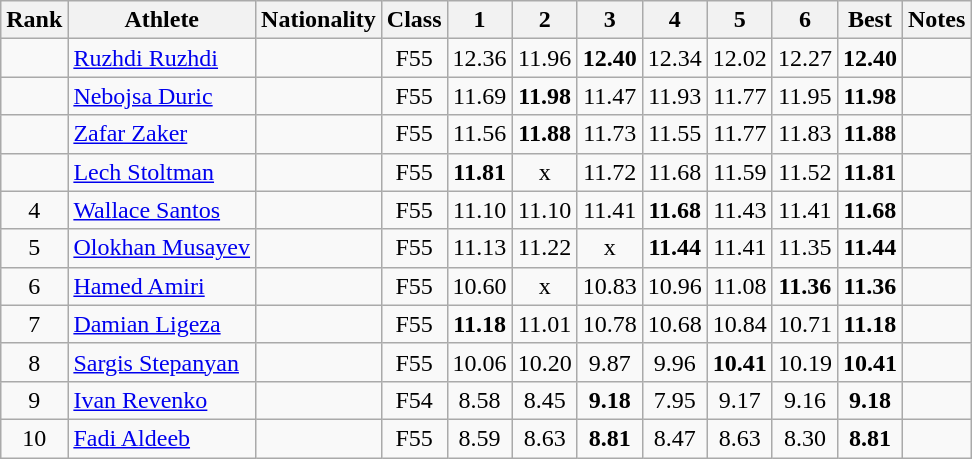<table class="wikitable sortable" style="text-align:center">
<tr>
<th>Rank</th>
<th>Athlete</th>
<th>Nationality</th>
<th>Class</th>
<th>1</th>
<th>2</th>
<th>3</th>
<th>4</th>
<th>5</th>
<th>6</th>
<th>Best</th>
<th>Notes</th>
</tr>
<tr>
<td></td>
<td align="left"><a href='#'>Ruzhdi Ruzhdi</a></td>
<td align="left"></td>
<td>F55</td>
<td>12.36</td>
<td>11.96</td>
<td><strong>12.40</strong></td>
<td>12.34</td>
<td>12.02</td>
<td>12.27</td>
<td><strong>12.40</strong></td>
<td></td>
</tr>
<tr>
<td></td>
<td align="left"><a href='#'>Nebojsa Duric</a></td>
<td align="left"></td>
<td>F55</td>
<td>11.69</td>
<td><strong>11.98</strong></td>
<td>11.47</td>
<td>11.93</td>
<td>11.77</td>
<td>11.95</td>
<td><strong>11.98</strong></td>
<td></td>
</tr>
<tr>
<td></td>
<td align="left"><a href='#'>Zafar Zaker</a></td>
<td align="left"></td>
<td>F55</td>
<td>11.56</td>
<td><strong>11.88</strong></td>
<td>11.73</td>
<td>11.55</td>
<td>11.77</td>
<td>11.83</td>
<td><strong>11.88</strong></td>
<td></td>
</tr>
<tr>
<td></td>
<td align="left"><a href='#'>Lech Stoltman</a></td>
<td align="left"></td>
<td>F55</td>
<td><strong>11.81</strong></td>
<td>x</td>
<td>11.72</td>
<td>11.68</td>
<td>11.59</td>
<td>11.52</td>
<td><strong>11.81</strong></td>
<td></td>
</tr>
<tr>
<td>4</td>
<td align="left"><a href='#'>Wallace Santos</a></td>
<td align="left"></td>
<td>F55</td>
<td>11.10</td>
<td>11.10</td>
<td>11.41</td>
<td><strong>11.68</strong></td>
<td>11.43</td>
<td>11.41</td>
<td><strong>11.68</strong></td>
<td></td>
</tr>
<tr>
<td>5</td>
<td align="left"><a href='#'>Olokhan Musayev</a></td>
<td align="left"></td>
<td>F55</td>
<td>11.13</td>
<td>11.22</td>
<td>x</td>
<td><strong>11.44</strong></td>
<td>11.41</td>
<td>11.35</td>
<td><strong>11.44</strong></td>
<td></td>
</tr>
<tr>
<td>6</td>
<td align="left"><a href='#'>Hamed Amiri</a></td>
<td align="left"></td>
<td>F55</td>
<td>10.60</td>
<td>x</td>
<td>10.83</td>
<td>10.96</td>
<td>11.08</td>
<td><strong>11.36</strong></td>
<td><strong>11.36</strong></td>
<td></td>
</tr>
<tr>
<td>7</td>
<td align="left"><a href='#'>Damian Ligeza</a></td>
<td align="left"></td>
<td>F55</td>
<td><strong>11.18</strong></td>
<td>11.01</td>
<td>10.78</td>
<td>10.68</td>
<td>10.84</td>
<td>10.71</td>
<td><strong>11.18</strong></td>
<td></td>
</tr>
<tr>
<td>8</td>
<td align="left"><a href='#'>Sargis Stepanyan</a></td>
<td align="left"></td>
<td>F55</td>
<td>10.06</td>
<td>10.20</td>
<td>9.87</td>
<td>9.96</td>
<td><strong>10.41</strong></td>
<td>10.19</td>
<td><strong>10.41</strong></td>
<td></td>
</tr>
<tr>
<td>9</td>
<td align="left"><a href='#'>Ivan Revenko</a></td>
<td align="left"></td>
<td>F54</td>
<td>8.58</td>
<td>8.45</td>
<td><strong>9.18</strong></td>
<td>7.95</td>
<td>9.17</td>
<td>9.16</td>
<td><strong>9.18</strong></td>
<td></td>
</tr>
<tr>
<td>10</td>
<td align="left"><a href='#'>Fadi Aldeeb</a></td>
<td align="left"></td>
<td>F55</td>
<td>8.59</td>
<td>8.63</td>
<td><strong>8.81</strong></td>
<td>8.47</td>
<td>8.63</td>
<td>8.30</td>
<td><strong>8.81</strong></td>
<td></td>
</tr>
</table>
